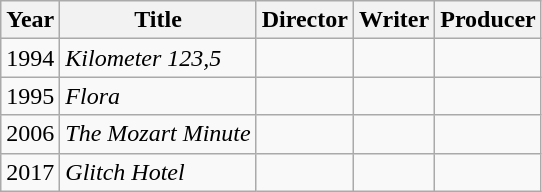<table class="wikitable">
<tr>
<th>Year</th>
<th>Title</th>
<th>Director</th>
<th>Writer</th>
<th>Producer</th>
</tr>
<tr>
<td>1994</td>
<td><em>Kilometer 123,5</em></td>
<td></td>
<td></td>
<td></td>
</tr>
<tr>
<td>1995</td>
<td><em>Flora</em></td>
<td></td>
<td></td>
<td></td>
</tr>
<tr>
<td>2006</td>
<td><em>The Mozart Minute</em></td>
<td></td>
<td></td>
<td></td>
</tr>
<tr>
<td>2017</td>
<td><em>Glitch Hotel</em></td>
<td></td>
<td></td>
<td></td>
</tr>
</table>
